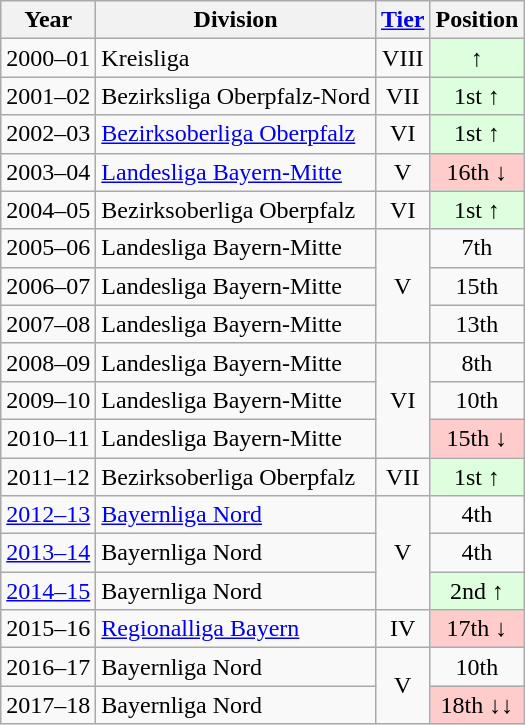<table class="wikitable">
<tr>
<th>Year</th>
<th>Division</th>
<th><a href='#'>Tier</a></th>
<th>Position</th>
</tr>
<tr align="center">
<td>2000–01</td>
<td align="left">Kreisliga</td>
<td>VIII</td>
<td style="background:#ddffdd">↑</td>
</tr>
<tr align="center">
<td>2001–02</td>
<td align="left">Bezirksliga Oberpfalz-Nord</td>
<td>VII</td>
<td style="background:#ddffdd">1st ↑</td>
</tr>
<tr align="center">
<td>2002–03</td>
<td align="left"><a href='#'>Bezirksoberliga Oberpfalz</a></td>
<td>VI</td>
<td style="background:#ddffdd">1st ↑</td>
</tr>
<tr align="center">
<td>2003–04</td>
<td align="left"><a href='#'>Landesliga Bayern-Mitte</a></td>
<td>V</td>
<td style="background:#ffcccc">16th ↓</td>
</tr>
<tr align="center">
<td>2004–05</td>
<td align="left">Bezirksoberliga Oberpfalz</td>
<td>VI</td>
<td style="background:#ddffdd">1st ↑</td>
</tr>
<tr align="center">
<td>2005–06</td>
<td align="left">Landesliga Bayern-Mitte</td>
<td rowspan=3>V</td>
<td>7th</td>
</tr>
<tr align="center">
<td>2006–07</td>
<td align="left">Landesliga Bayern-Mitte</td>
<td>15th</td>
</tr>
<tr align="center">
<td>2007–08</td>
<td align="left">Landesliga Bayern-Mitte</td>
<td>13th</td>
</tr>
<tr align="center">
<td>2008–09</td>
<td align="left">Landesliga Bayern-Mitte</td>
<td rowspan=3>VI</td>
<td>8th</td>
</tr>
<tr align="center">
<td>2009–10</td>
<td align="left">Landesliga Bayern-Mitte</td>
<td>10th</td>
</tr>
<tr align="center">
<td>2010–11</td>
<td align="left">Landesliga Bayern-Mitte</td>
<td style="background:#ffcccc">15th ↓</td>
</tr>
<tr align="center">
<td>2011–12</td>
<td align="left">Bezirksoberliga Oberpfalz</td>
<td>VII</td>
<td style="background:#ddffdd">1st ↑</td>
</tr>
<tr align="center">
<td><a href='#'>2012–13</a></td>
<td align="left"><a href='#'>Bayernliga Nord</a></td>
<td rowspan=3>V</td>
<td>4th</td>
</tr>
<tr align="center">
<td><a href='#'>2013–14</a></td>
<td align="left">Bayernliga Nord</td>
<td>4th</td>
</tr>
<tr align="center">
<td><a href='#'>2014–15</a></td>
<td align="left">Bayernliga Nord</td>
<td style="background:#ddffdd">2nd ↑</td>
</tr>
<tr align="center">
<td>2015–16</td>
<td align="left"><a href='#'>Regionalliga Bayern</a></td>
<td>IV</td>
<td style="background:#ffcccc">17th ↓</td>
</tr>
<tr align="center">
<td>2016–17</td>
<td align="left">Bayernliga Nord</td>
<td rowspan=2>V</td>
<td>10th</td>
</tr>
<tr align="center">
<td>2017–18</td>
<td align="left">Bayernliga Nord</td>
<td style="background:#ffcccc">18th ↓↓</td>
</tr>
</table>
